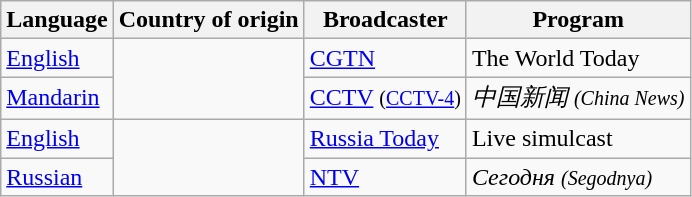<table class="wikitable">
<tr>
<th>Language</th>
<th>Country of origin</th>
<th>Broadcaster</th>
<th>Program</th>
</tr>
<tr>
<td><a href='#'>English</a></td>
<td rowspan="2"></td>
<td><a href='#'>CGTN</a></td>
<td>The World Today</td>
</tr>
<tr>
<td><a href='#'>Mandarin</a></td>
<td><a href='#'>CCTV</a> <small>(<a href='#'>CCTV-4</a>)</small></td>
<td><em>中国新闻</em> <em><small>(China News)</small></em></td>
</tr>
<tr>
<td><a href='#'>English</a></td>
<td rowspan="2"></td>
<td><a href='#'>Russia Today</a></td>
<td>Live simulcast</td>
</tr>
<tr>
<td><a href='#'>Russian</a></td>
<td><a href='#'>NTV</a></td>
<td><em>Сегодня <small>(Segodnya)</small></em></td>
</tr>
</table>
